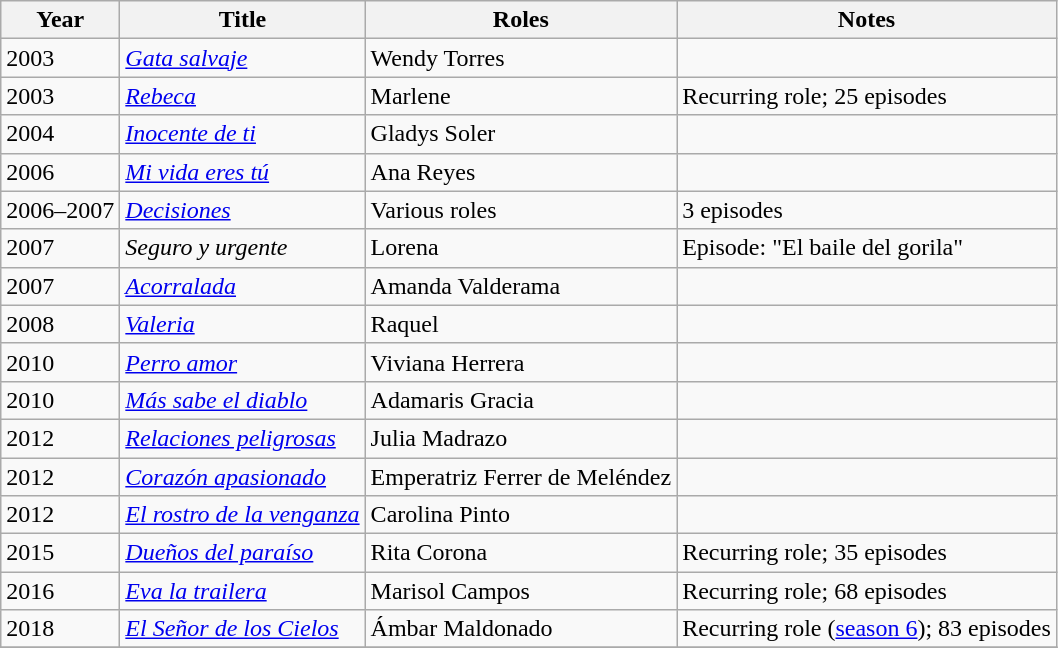<table class="wikitable sortable">
<tr>
<th>Year</th>
<th>Title</th>
<th>Roles</th>
<th>Notes</th>
</tr>
<tr>
<td>2003</td>
<td><em><a href='#'>Gata salvaje</a></em></td>
<td>Wendy Torres</td>
<td></td>
</tr>
<tr>
<td>2003</td>
<td><em><a href='#'>Rebeca</a></em></td>
<td>Marlene</td>
<td>Recurring role; 25 episodes</td>
</tr>
<tr>
<td>2004</td>
<td><em><a href='#'>Inocente de ti</a></em></td>
<td>Gladys Soler</td>
<td></td>
</tr>
<tr>
<td>2006</td>
<td><em><a href='#'>Mi vida eres tú</a></em></td>
<td>Ana Reyes</td>
<td></td>
</tr>
<tr>
<td>2006–2007</td>
<td><em><a href='#'>Decisiones</a></em></td>
<td>Various roles</td>
<td>3 episodes</td>
</tr>
<tr>
<td>2007</td>
<td><em>Seguro y urgente</em></td>
<td>Lorena</td>
<td>Episode: "El baile del gorila"</td>
</tr>
<tr>
<td>2007</td>
<td><em><a href='#'>Acorralada</a></em></td>
<td>Amanda Valderama</td>
<td></td>
</tr>
<tr>
<td>2008</td>
<td><em><a href='#'>Valeria</a></em></td>
<td>Raquel</td>
<td></td>
</tr>
<tr>
<td>2010</td>
<td><em><a href='#'>Perro amor</a></em></td>
<td>Viviana Herrera</td>
<td></td>
</tr>
<tr>
<td>2010</td>
<td><em><a href='#'>Más sabe el diablo</a></em></td>
<td>Adamaris Gracia</td>
<td></td>
</tr>
<tr>
<td>2012</td>
<td><em><a href='#'>Relaciones peligrosas</a></em></td>
<td>Julia Madrazo</td>
<td></td>
</tr>
<tr>
<td>2012</td>
<td><em><a href='#'>Corazón apasionado</a></em></td>
<td>Emperatriz Ferrer de Meléndez</td>
<td></td>
</tr>
<tr>
<td>2012</td>
<td><em><a href='#'>El rostro de la venganza</a></em></td>
<td>Carolina Pinto</td>
<td></td>
</tr>
<tr>
<td>2015</td>
<td><em><a href='#'>Dueños del paraíso</a></em></td>
<td>Rita Corona</td>
<td>Recurring role; 35 episodes</td>
</tr>
<tr>
<td>2016</td>
<td><em><a href='#'>Eva la trailera</a></em></td>
<td>Marisol Campos</td>
<td>Recurring role; 68 episodes</td>
</tr>
<tr>
<td>2018</td>
<td><em><a href='#'>El Señor de los Cielos</a></em></td>
<td>Ámbar Maldonado</td>
<td>Recurring role (<a href='#'>season 6</a>); 83 episodes</td>
</tr>
<tr>
</tr>
</table>
